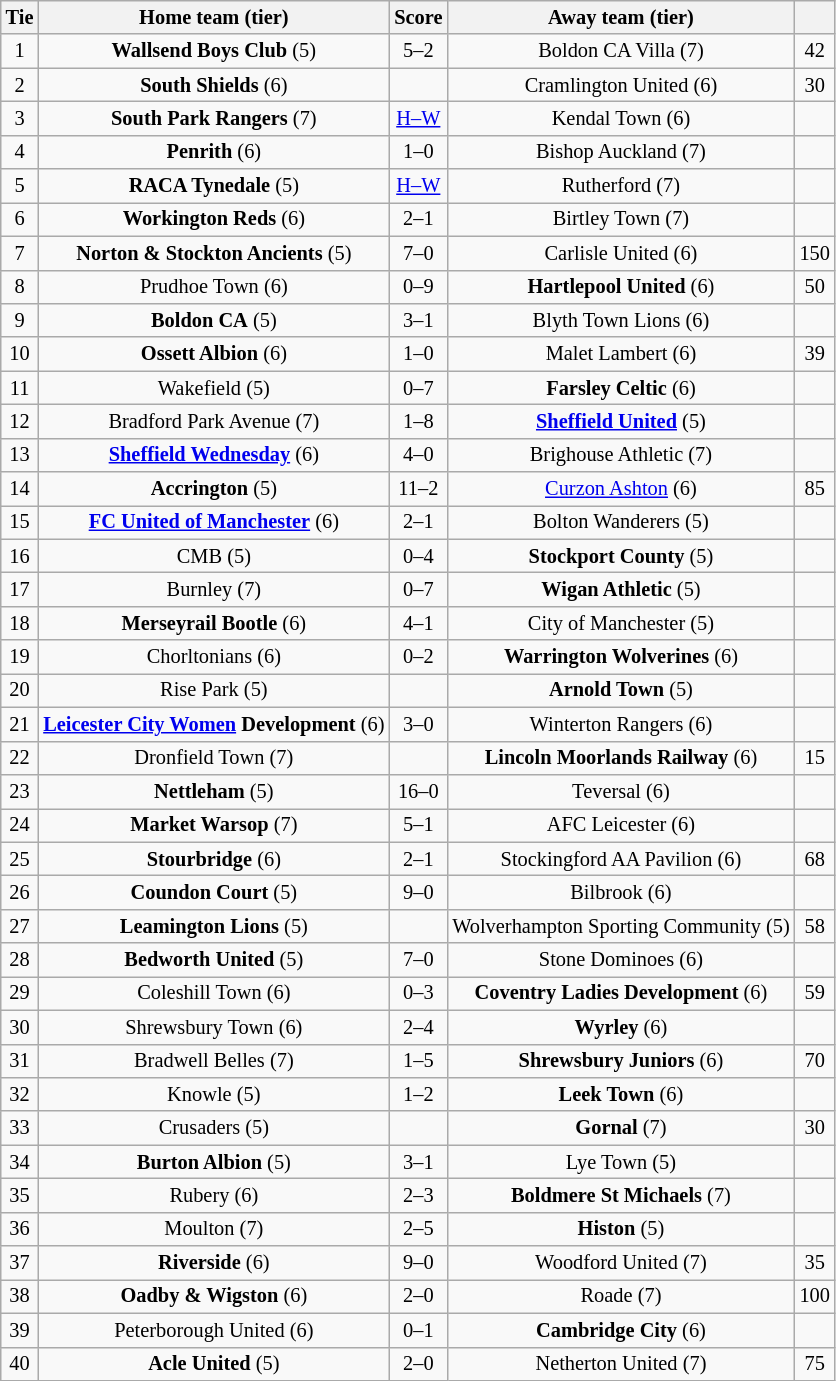<table class="wikitable" style="text-align:center; font-size:85%">
<tr>
<th>Tie</th>
<th>Home team (tier)</th>
<th>Score</th>
<th>Away team (tier)</th>
<th></th>
</tr>
<tr>
<td>1</td>
<td><strong>Wallsend Boys Club</strong> (5)</td>
<td>5–2</td>
<td>Boldon CA Villa (7)</td>
<td>42</td>
</tr>
<tr>
<td>2</td>
<td><strong>South Shields</strong> (6)</td>
<td></td>
<td>Cramlington United (6)</td>
<td>30</td>
</tr>
<tr>
<td>3</td>
<td><strong>South Park Rangers</strong> (7)</td>
<td><a href='#'>H–W</a></td>
<td>Kendal Town (6)</td>
<td></td>
</tr>
<tr>
<td>4</td>
<td><strong>Penrith</strong> (6)</td>
<td>1–0 </td>
<td>Bishop Auckland (7)</td>
<td></td>
</tr>
<tr>
<td>5</td>
<td><strong>RACA Tynedale</strong> (5)</td>
<td><a href='#'>H–W</a></td>
<td>Rutherford (7)</td>
<td></td>
</tr>
<tr>
<td>6</td>
<td><strong>Workington Reds</strong> (6)</td>
<td>2–1</td>
<td>Birtley Town (7)</td>
<td></td>
</tr>
<tr>
<td>7</td>
<td><strong>Norton & Stockton Ancients</strong> (5)</td>
<td>7–0</td>
<td>Carlisle United (6)</td>
<td>150</td>
</tr>
<tr>
<td>8</td>
<td>Prudhoe Town (6)</td>
<td>0–9</td>
<td><strong>Hartlepool United</strong> (6)</td>
<td>50</td>
</tr>
<tr>
<td>9</td>
<td><strong>Boldon CA</strong> (5)</td>
<td>3–1</td>
<td>Blyth Town Lions (6)</td>
<td></td>
</tr>
<tr>
<td>10</td>
<td><strong>Ossett Albion</strong> (6)</td>
<td>1–0</td>
<td>Malet Lambert (6)</td>
<td>39</td>
</tr>
<tr>
<td>11</td>
<td>Wakefield (5)</td>
<td>0–7</td>
<td><strong>Farsley Celtic</strong> (6)</td>
<td></td>
</tr>
<tr>
<td>12</td>
<td>Bradford Park Avenue (7)</td>
<td>1–8</td>
<td><strong><a href='#'>Sheffield United</a></strong> (5)</td>
<td></td>
</tr>
<tr>
<td>13</td>
<td><strong><a href='#'>Sheffield Wednesday</a></strong> (6)</td>
<td>4–0</td>
<td>Brighouse Athletic (7)</td>
<td></td>
</tr>
<tr>
<td>14</td>
<td><strong>Accrington</strong> (5)</td>
<td>11–2</td>
<td><a href='#'>Curzon Ashton</a> (6)</td>
<td>85</td>
</tr>
<tr>
<td>15</td>
<td><strong><a href='#'>FC United of Manchester</a></strong> (6)</td>
<td>2–1</td>
<td>Bolton Wanderers (5)</td>
<td></td>
</tr>
<tr>
<td>16</td>
<td>CMB (5)</td>
<td>0–4</td>
<td><strong>Stockport County</strong> (5)</td>
<td></td>
</tr>
<tr>
<td>17</td>
<td>Burnley (7)</td>
<td>0–7</td>
<td><strong>Wigan Athletic</strong> (5)</td>
<td></td>
</tr>
<tr>
<td>18</td>
<td><strong>Merseyrail Bootle</strong> (6)</td>
<td>4–1</td>
<td>City of Manchester (5)</td>
<td></td>
</tr>
<tr>
<td>19</td>
<td>Chorltonians (6)</td>
<td>0–2</td>
<td><strong>Warrington Wolverines</strong> (6)</td>
<td></td>
</tr>
<tr>
<td>20</td>
<td>Rise Park (5)</td>
<td></td>
<td><strong>Arnold Town</strong> (5)</td>
<td></td>
</tr>
<tr>
<td>21</td>
<td><strong><a href='#'>Leicester City Women</a> Development</strong> (6)</td>
<td>3–0</td>
<td>Winterton Rangers (6)</td>
<td></td>
</tr>
<tr>
<td>22</td>
<td>Dronfield Town (7)</td>
<td></td>
<td><strong>Lincoln Moorlands Railway</strong> (6)</td>
<td>15</td>
</tr>
<tr>
<td>23</td>
<td><strong>Nettleham</strong> (5)</td>
<td>16–0</td>
<td>Teversal (6)</td>
<td></td>
</tr>
<tr>
<td>24</td>
<td><strong>Market Warsop</strong> (7)</td>
<td>5–1</td>
<td>AFC Leicester (6)</td>
<td></td>
</tr>
<tr>
<td>25</td>
<td><strong>Stourbridge</strong> (6)</td>
<td>2–1</td>
<td>Stockingford AA Pavilion (6)</td>
<td>68</td>
</tr>
<tr>
<td>26</td>
<td><strong>Coundon Court</strong> (5)</td>
<td>9–0</td>
<td>Bilbrook (6)</td>
<td></td>
</tr>
<tr>
<td>27</td>
<td><strong>Leamington Lions</strong> (5)</td>
<td></td>
<td>Wolverhampton Sporting Community (5)</td>
<td>58</td>
</tr>
<tr>
<td>28</td>
<td><strong>Bedworth United</strong> (5)</td>
<td>7–0</td>
<td>Stone Dominoes (6)</td>
<td></td>
</tr>
<tr>
<td>29</td>
<td>Coleshill Town (6)</td>
<td>0–3</td>
<td><strong>Coventry Ladies Development</strong> (6)</td>
<td>59</td>
</tr>
<tr>
<td>30</td>
<td>Shrewsbury Town (6)</td>
<td>2–4</td>
<td><strong>Wyrley</strong> (6)</td>
<td></td>
</tr>
<tr>
<td>31</td>
<td>Bradwell Belles (7)</td>
<td>1–5</td>
<td><strong>Shrewsbury Juniors</strong> (6)</td>
<td>70</td>
</tr>
<tr>
<td>32</td>
<td>Knowle (5)</td>
<td>1–2</td>
<td><strong>Leek Town</strong> (6)</td>
<td></td>
</tr>
<tr>
<td>33</td>
<td>Crusaders (5)</td>
<td></td>
<td><strong>Gornal</strong> (7)</td>
<td>30</td>
</tr>
<tr>
<td>34</td>
<td><strong>Burton Albion</strong> (5)</td>
<td>3–1</td>
<td>Lye Town (5)</td>
<td></td>
</tr>
<tr>
<td>35</td>
<td>Rubery (6)</td>
<td>2–3 </td>
<td><strong>Boldmere St Michaels</strong> (7)</td>
<td></td>
</tr>
<tr>
<td>36</td>
<td>Moulton (7)</td>
<td>2–5</td>
<td><strong>Histon</strong> (5)</td>
<td></td>
</tr>
<tr>
<td>37</td>
<td><strong>Riverside</strong> (6)</td>
<td>9–0</td>
<td>Woodford United (7)</td>
<td>35</td>
</tr>
<tr>
<td>38</td>
<td><strong>Oadby & Wigston</strong> (6)</td>
<td>2–0</td>
<td>Roade (7)</td>
<td>100</td>
</tr>
<tr>
<td>39</td>
<td>Peterborough United (6)</td>
<td>0–1</td>
<td><strong>Cambridge City</strong> (6)</td>
<td></td>
</tr>
<tr>
<td>40</td>
<td><strong>Acle United</strong> (5)</td>
<td>2–0</td>
<td>Netherton United (7)</td>
<td>75</td>
</tr>
</table>
